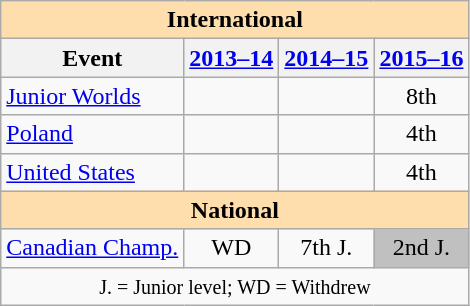<table class="wikitable" style="text-align:center">
<tr>
<th style="background-color: #ffdead; " colspan=4 align=center>International</th>
</tr>
<tr>
<th>Event</th>
<th><a href='#'>2013–14</a></th>
<th><a href='#'>2014–15</a></th>
<th><a href='#'>2015–16</a></th>
</tr>
<tr>
<td align=left><a href='#'>Junior Worlds</a></td>
<td></td>
<td></td>
<td>8th</td>
</tr>
<tr>
<td align=left> <a href='#'>Poland</a></td>
<td></td>
<td></td>
<td>4th</td>
</tr>
<tr>
<td align=left> <a href='#'>United States</a></td>
<td></td>
<td></td>
<td>4th</td>
</tr>
<tr>
<th style="background-color: #ffdead; " colspan=4 align=center>National</th>
</tr>
<tr>
<td align=left><a href='#'>Canadian Champ.</a></td>
<td>WD</td>
<td>7th J.</td>
<td bgcolor=silver>2nd J.</td>
</tr>
<tr>
<td colspan=4 align=center><small> J. = Junior level; WD = Withdrew </small></td>
</tr>
</table>
